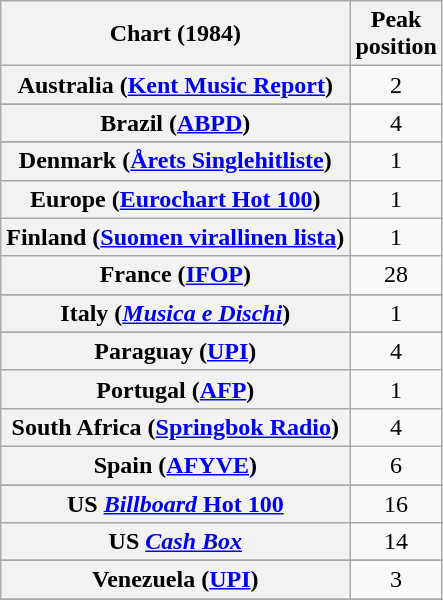<table class="wikitable plainrowheaders sortable">
<tr>
<th>Chart (1984)</th>
<th>Peak<br>position</th>
</tr>
<tr>
<th scope="row">Australia (<a href='#'>Kent Music Report</a>)</th>
<td align="center">2</td>
</tr>
<tr>
</tr>
<tr>
</tr>
<tr>
<th scope="row">Brazil (<a href='#'>ABPD</a>)</th>
<td align="center">4</td>
</tr>
<tr>
</tr>
<tr>
<th scope="row">Denmark (<a href='#'>Årets Singlehitliste</a>)</th>
<td align="center">1</td>
</tr>
<tr>
<th scope="row">Europe (<a href='#'>Eurochart Hot 100</a>)</th>
<td align="center">1</td>
</tr>
<tr>
<th scope="row">Finland (<a href='#'>Suomen virallinen lista</a>)</th>
<td align="center">1</td>
</tr>
<tr>
<th scope="row">France (<a href='#'>IFOP</a>)</th>
<td align="center">28</td>
</tr>
<tr>
</tr>
<tr>
<th scope="row">Italy (<em><a href='#'>Musica e Dischi</a></em>)</th>
<td align="center">1</td>
</tr>
<tr>
</tr>
<tr>
</tr>
<tr>
</tr>
<tr>
</tr>
<tr>
<th scope="row">Paraguay (<a href='#'>UPI</a>)</th>
<td align="center">4</td>
</tr>
<tr>
<th scope="row">Portugal (<a href='#'>AFP</a>)</th>
<td align="center">1</td>
</tr>
<tr>
<th scope="row">South Africa (<a href='#'>Springbok Radio</a>)</th>
<td align="center">4</td>
</tr>
<tr>
<th scope="row">Spain (<a href='#'>AFYVE</a>)</th>
<td align="center">6</td>
</tr>
<tr>
</tr>
<tr>
</tr>
<tr>
</tr>
<tr>
</tr>
<tr>
<th scope="row">US <a href='#'><em>Billboard</em> Hot 100</a></th>
<td align="center">16</td>
</tr>
<tr>
<th scope="row">US <em><a href='#'>Cash Box</a></em></th>
<td align="center">14</td>
</tr>
<tr>
</tr>
<tr>
<th scope="row">Venezuela (<a href='#'>UPI</a>)</th>
<td align="center">3</td>
</tr>
<tr>
</tr>
</table>
